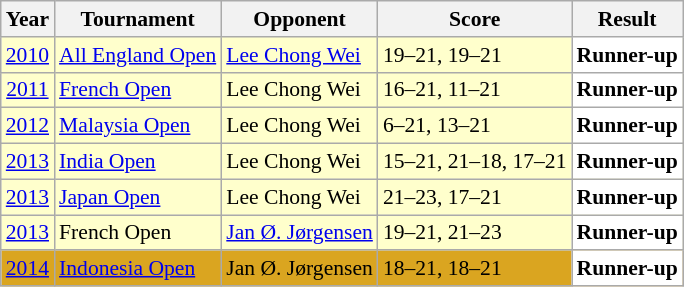<table class="sortable wikitable" style="font-size: 90%;">
<tr>
<th>Year</th>
<th>Tournament</th>
<th>Opponent</th>
<th>Score</th>
<th>Result</th>
</tr>
<tr style="background:#FFFFCC">
<td align="center"><a href='#'>2010</a></td>
<td align="left"><a href='#'>All England Open</a></td>
<td align="left"> <a href='#'>Lee Chong Wei</a></td>
<td align="left">19–21, 19–21</td>
<td style="text-align:left; background:white"> <strong>Runner-up</strong></td>
</tr>
<tr style="background:#FFFFCC">
<td align="center"><a href='#'>2011</a></td>
<td align="left"><a href='#'>French Open</a></td>
<td align="left"> Lee Chong Wei</td>
<td align="left">16–21, 11–21</td>
<td style="text-align:left; background:white"> <strong>Runner-up</strong></td>
</tr>
<tr style="background:#FFFFCC">
<td align="center"><a href='#'>2012</a></td>
<td align="left"><a href='#'>Malaysia Open</a></td>
<td align="left"> Lee Chong Wei</td>
<td align="left">6–21, 13–21</td>
<td style="text-align:left; background:white"> <strong>Runner-up</strong></td>
</tr>
<tr style="background:#FFFFCC">
<td align="center"><a href='#'>2013</a></td>
<td align="left"><a href='#'>India Open</a></td>
<td align="left"> Lee Chong Wei</td>
<td align="left">15–21, 21–18, 17–21</td>
<td style="text-align:left; background:white"> <strong>Runner-up</strong></td>
</tr>
<tr style="background:#FFFFCC">
<td align="center"><a href='#'>2013</a></td>
<td align="left"><a href='#'>Japan Open</a></td>
<td align="left"> Lee Chong Wei</td>
<td align="left">21–23, 17–21</td>
<td style="text-align:left; background:white"> <strong>Runner-up</strong></td>
</tr>
<tr style="background:#FFFFCC">
<td align="center"><a href='#'>2013</a></td>
<td align="left">French Open</td>
<td align="left"> <a href='#'>Jan Ø. Jørgensen</a></td>
<td align="left">19–21, 21–23</td>
<td style="text-align:left; background:white"> <strong>Runner-up</strong></td>
</tr>
<tr style="background:#DAA520">
<td align="center"><a href='#'>2014</a></td>
<td align="left"><a href='#'>Indonesia Open</a></td>
<td align="left"> Jan Ø. Jørgensen</td>
<td align="left">18–21, 18–21</td>
<td style="text-align:left; background:white"> <strong>Runner-up</strong></td>
</tr>
</table>
